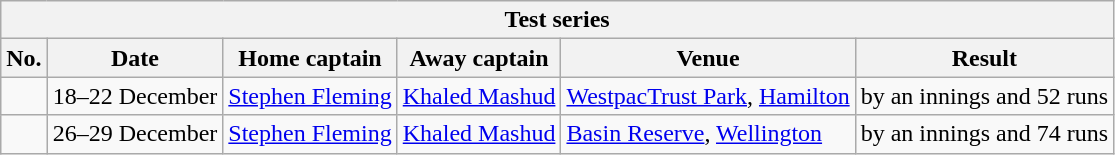<table class="wikitable">
<tr>
<th colspan="9">Test series</th>
</tr>
<tr>
<th>No.</th>
<th>Date</th>
<th>Home captain</th>
<th>Away captain</th>
<th>Venue</th>
<th>Result</th>
</tr>
<tr>
<td></td>
<td>18–22 December</td>
<td><a href='#'>Stephen Fleming</a></td>
<td><a href='#'>Khaled Mashud</a></td>
<td><a href='#'>WestpacTrust Park</a>, <a href='#'>Hamilton</a></td>
<td> by an innings and 52 runs</td>
</tr>
<tr>
<td></td>
<td>26–29 December</td>
<td><a href='#'>Stephen Fleming</a></td>
<td><a href='#'>Khaled Mashud</a></td>
<td><a href='#'>Basin Reserve</a>, <a href='#'>Wellington</a></td>
<td> by an innings and 74 runs</td>
</tr>
</table>
